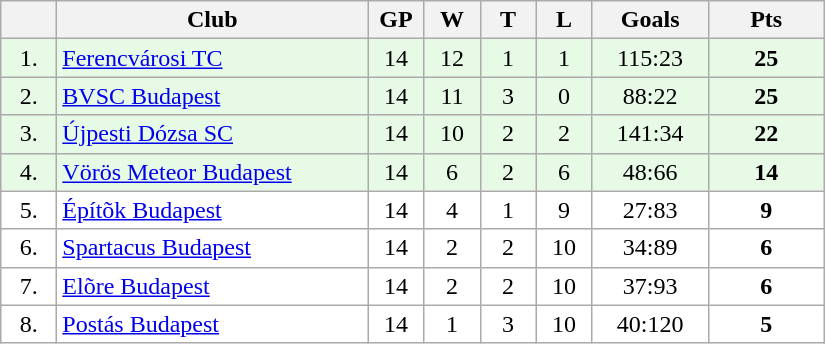<table class="wikitable">
<tr>
<th width="30"></th>
<th width="200">Club</th>
<th width="30">GP</th>
<th width="30">W</th>
<th width="30">T</th>
<th width="30">L</th>
<th width="70">Goals</th>
<th width="70">Pts</th>
</tr>
<tr bgcolor="#e6fae6" align="center">
<td>1.</td>
<td align="left"><a href='#'>Ferencvárosi TC</a></td>
<td>14</td>
<td>12</td>
<td>1</td>
<td>1</td>
<td>115:23</td>
<td><strong>25</strong></td>
</tr>
<tr bgcolor="#e6fae6" align="center">
<td>2.</td>
<td align="left"><a href='#'>BVSC Budapest</a></td>
<td>14</td>
<td>11</td>
<td>3</td>
<td>0</td>
<td>88:22</td>
<td><strong>25</strong></td>
</tr>
<tr bgcolor="#e6fae6" align="center">
<td>3.</td>
<td align="left"><a href='#'>Újpesti Dózsa SC</a></td>
<td>14</td>
<td>10</td>
<td>2</td>
<td>2</td>
<td>141:34</td>
<td><strong>22</strong></td>
</tr>
<tr bgcolor="#e6fae6" align="center">
<td>4.</td>
<td align="left"><a href='#'>Vörös Meteor Budapest</a></td>
<td>14</td>
<td>6</td>
<td>2</td>
<td>6</td>
<td>48:66</td>
<td><strong>14</strong></td>
</tr>
<tr bgcolor="#FFFFFF" align="center">
<td>5.</td>
<td align="left"><a href='#'>Építõk Budapest</a></td>
<td>14</td>
<td>4</td>
<td>1</td>
<td>9</td>
<td>27:83</td>
<td><strong>9</strong></td>
</tr>
<tr bgcolor="#FFFFFF" align="center">
<td>6.</td>
<td align="left"><a href='#'>Spartacus Budapest</a></td>
<td>14</td>
<td>2</td>
<td>2</td>
<td>10</td>
<td>34:89</td>
<td><strong>6</strong></td>
</tr>
<tr bgcolor="#FFFFFF" align="center">
<td>7.</td>
<td align="left"><a href='#'>Elõre Budapest</a></td>
<td>14</td>
<td>2</td>
<td>2</td>
<td>10</td>
<td>37:93</td>
<td><strong>6</strong></td>
</tr>
<tr bgcolor="#FFFFFF" align="center">
<td>8.</td>
<td align="left"><a href='#'>Postás Budapest</a></td>
<td>14</td>
<td>1</td>
<td>3</td>
<td>10</td>
<td>40:120</td>
<td><strong>5</strong></td>
</tr>
</table>
